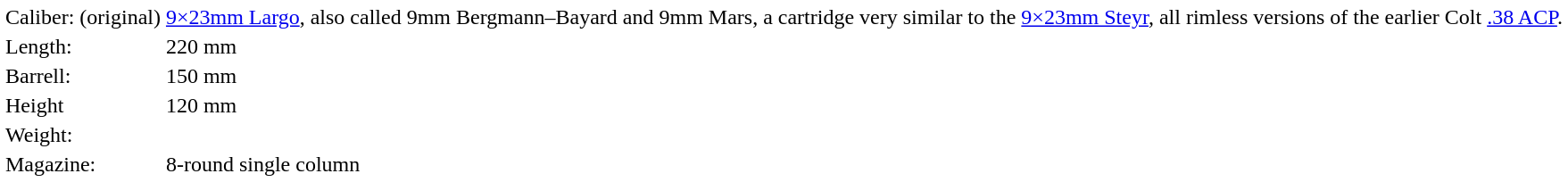<table style="border:1px solid white; Text-align:top">
<tr>
<td>Caliber: (original)</td>
<td><a href='#'>9×23mm Largo</a>, also called 9mm Bergmann–Bayard and 9mm Mars, a cartridge very similar to the <a href='#'>9×23mm Steyr</a>, all rimless versions of the earlier Colt <a href='#'>.38 ACP</a>.</td>
</tr>
<tr>
<td>Length:</td>
<td>220 mm</td>
</tr>
<tr>
<td>Barrell:</td>
<td>150 mm</td>
</tr>
<tr>
<td>Height</td>
<td>120 mm</td>
</tr>
<tr>
<td>Weight:</td>
<td></td>
</tr>
<tr>
<td>Magazine:</td>
<td>8-round single column</td>
</tr>
</table>
